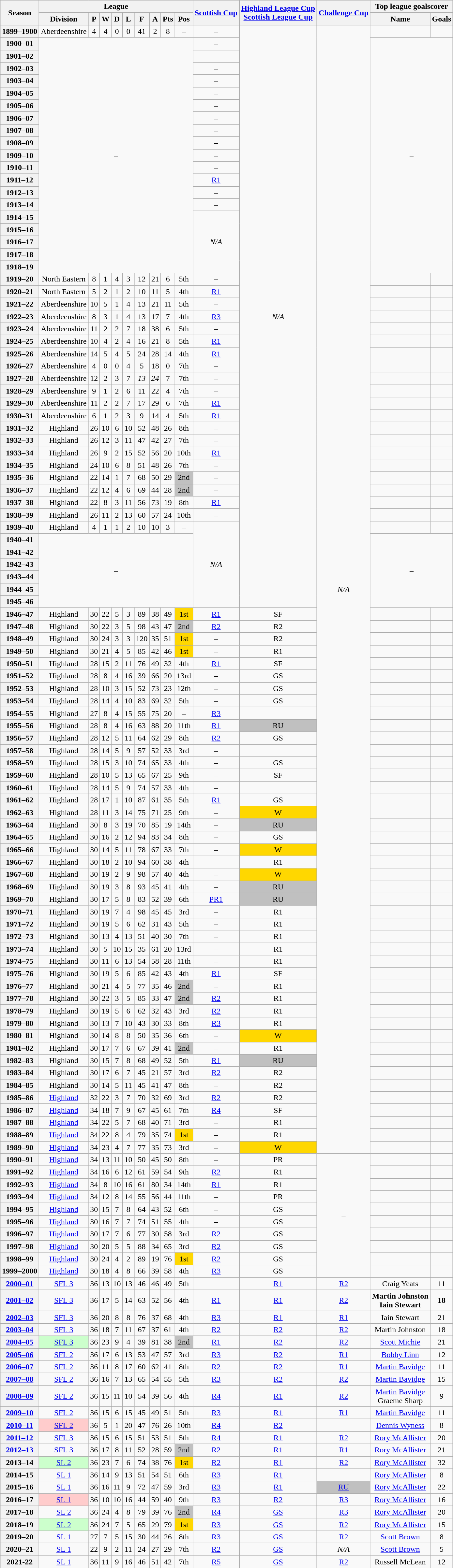<table class="wikitable plainrowheaders sortable" style="text-align: center;">
<tr>
<th rowspan="2">Season</th>
<th colspan="9">League</th>
<th rowspan="2"><a href='#'>Scottish Cup</a></th>
<th rowspan="2"><a href='#'>Highland League Cup</a><br><a href='#'>Scottish League Cup</a></th>
<th rowspan="2"><a href='#'>Challenge Cup</a></th>
<th colspan="2">Top league goalscorer</th>
</tr>
<tr>
<th>Division</th>
<th>P</th>
<th>W</th>
<th>D</th>
<th>L</th>
<th>F</th>
<th>A</th>
<th>Pts</th>
<th data-sort-type="number">Pos</th>
<th class="unsortable">Name</th>
<th>Goals</th>
</tr>
<tr>
<th>1899–1900</th>
<td>Aberdeenshire</td>
<td>4</td>
<td>4</td>
<td>0</td>
<td>0</td>
<td>41</td>
<td>2</td>
<td>8</td>
<td>–</td>
<td>–</td>
<td rowspan="47"><em>N/A</em></td>
<td rowspan="91"><em>N/A</em></td>
<td></td>
<td></td>
</tr>
<tr>
<th>1900–01</th>
<td colspan="9" rowspan="19">–</td>
<td>–</td>
<td colspan="2" rowspan="19">–</td>
</tr>
<tr>
<th>1901–02</th>
<td>–</td>
</tr>
<tr>
<th>1902–03</th>
<td>–</td>
</tr>
<tr>
<th>1903–04</th>
<td>–</td>
</tr>
<tr>
<th>1904–05</th>
<td>–</td>
</tr>
<tr>
<th>1905–06</th>
<td>–</td>
</tr>
<tr>
<th>1906–07</th>
<td>–</td>
</tr>
<tr>
<th>1907–08</th>
<td>–</td>
</tr>
<tr>
<th>1908–09</th>
<td>–</td>
</tr>
<tr>
<th>1909–10</th>
<td>–</td>
</tr>
<tr>
<th>1910–11</th>
<td>–</td>
</tr>
<tr>
<th>1911–12</th>
<td><a href='#'>R1</a></td>
</tr>
<tr>
<th>1912–13</th>
<td>–</td>
</tr>
<tr>
<th>1913–14</th>
<td>–</td>
</tr>
<tr>
<th>1914–15</th>
<td rowspan="5"><em>N/A</em></td>
</tr>
<tr>
<th>1915–16</th>
</tr>
<tr>
<th>1916–17</th>
</tr>
<tr>
<th>1917–18</th>
</tr>
<tr>
<th>1918–19</th>
</tr>
<tr>
<th>1919–20</th>
<td>North Eastern</td>
<td>8</td>
<td>1</td>
<td>4</td>
<td>3</td>
<td>12</td>
<td>21</td>
<td>6</td>
<td>5th</td>
<td>–</td>
<td></td>
<td></td>
</tr>
<tr>
<th>1920–21</th>
<td>North Eastern</td>
<td>5</td>
<td>2</td>
<td>1</td>
<td>2</td>
<td>10</td>
<td>11</td>
<td>5</td>
<td>4th</td>
<td><a href='#'>R1</a></td>
<td></td>
<td></td>
</tr>
<tr>
<th>1921–22</th>
<td>Aberdeenshire</td>
<td>10</td>
<td>5</td>
<td>1</td>
<td>4</td>
<td>13</td>
<td>21</td>
<td>11</td>
<td>5th</td>
<td>–</td>
<td></td>
<td></td>
</tr>
<tr>
<th>1922–23</th>
<td>Aberdeenshire</td>
<td>8</td>
<td>3</td>
<td>1</td>
<td>4</td>
<td>13</td>
<td>17</td>
<td>7</td>
<td>4th</td>
<td><a href='#'>R3</a></td>
<td></td>
<td></td>
</tr>
<tr>
<th>1923–24</th>
<td>Aberdeenshire</td>
<td>11</td>
<td>2</td>
<td>2</td>
<td>7</td>
<td>18</td>
<td>38</td>
<td>6</td>
<td>5th</td>
<td>–</td>
<td></td>
<td></td>
</tr>
<tr>
<th>1924–25</th>
<td>Aberdeenshire</td>
<td>10</td>
<td>4</td>
<td>2</td>
<td>4</td>
<td>16</td>
<td>21</td>
<td>8</td>
<td>5th</td>
<td><a href='#'>R1</a></td>
<td></td>
<td></td>
</tr>
<tr>
<th>1925–26</th>
<td>Aberdeenshire</td>
<td>14</td>
<td>5</td>
<td>4</td>
<td>5</td>
<td>24</td>
<td>28</td>
<td>14</td>
<td>4th</td>
<td><a href='#'>R1</a></td>
<td></td>
<td></td>
</tr>
<tr>
<th>1926–27</th>
<td>Aberdeenshire</td>
<td>4</td>
<td>0</td>
<td>0</td>
<td>4</td>
<td>5</td>
<td>18</td>
<td>0</td>
<td>7th</td>
<td>–</td>
<td></td>
<td></td>
</tr>
<tr>
<th>1927–28</th>
<td>Aberdeenshire</td>
<td>12</td>
<td>2</td>
<td>3</td>
<td>7</td>
<td><em>13</em></td>
<td><em>24</em></td>
<td>7</td>
<td>7th</td>
<td>–</td>
<td></td>
<td></td>
</tr>
<tr>
<th>1928–29</th>
<td>Aberdeenshire</td>
<td>9</td>
<td>1</td>
<td>2</td>
<td>6</td>
<td>11</td>
<td>22</td>
<td>4</td>
<td>7th</td>
<td>–</td>
<td></td>
<td></td>
</tr>
<tr>
<th>1929–30</th>
<td>Aberdeenshire</td>
<td>11</td>
<td>2</td>
<td>2</td>
<td>7</td>
<td>17</td>
<td>29</td>
<td>6</td>
<td>7th</td>
<td><a href='#'>R1</a></td>
<td></td>
<td></td>
</tr>
<tr>
<th>1930–31</th>
<td>Aberdeenshire</td>
<td>6</td>
<td>1</td>
<td>2</td>
<td>3</td>
<td>9</td>
<td>14</td>
<td>4</td>
<td>5th</td>
<td><a href='#'>R1</a></td>
<td></td>
<td></td>
</tr>
<tr>
<th>1931–32</th>
<td>Highland</td>
<td>26</td>
<td>10</td>
<td>6</td>
<td>10</td>
<td>52</td>
<td>48</td>
<td>26</td>
<td>8th</td>
<td>–</td>
<td></td>
<td></td>
</tr>
<tr>
<th>1932–33</th>
<td>Highland</td>
<td>26</td>
<td>12</td>
<td>3</td>
<td>11</td>
<td>47</td>
<td>42</td>
<td>27</td>
<td>7th</td>
<td>–</td>
<td></td>
<td></td>
</tr>
<tr>
<th>1933–34</th>
<td>Highland</td>
<td>26</td>
<td>9</td>
<td>2</td>
<td>15</td>
<td>52</td>
<td>56</td>
<td>20</td>
<td>10th</td>
<td><a href='#'>R1</a></td>
<td></td>
<td></td>
</tr>
<tr>
<th>1934–35</th>
<td>Highland</td>
<td>24</td>
<td>10</td>
<td>6</td>
<td>8</td>
<td>51</td>
<td>48</td>
<td>26</td>
<td>7th</td>
<td>–</td>
<td></td>
<td></td>
</tr>
<tr>
<th>1935–36</th>
<td>Highland</td>
<td>22</td>
<td>14</td>
<td>1</td>
<td>7</td>
<td>68</td>
<td>50</td>
<td>29</td>
<td style="background-color:#C0C0C0;">2nd</td>
<td>–</td>
<td></td>
<td></td>
</tr>
<tr>
<th>1936–37</th>
<td>Highland</td>
<td>22</td>
<td>12</td>
<td>4</td>
<td>6</td>
<td>69</td>
<td>44</td>
<td>28</td>
<td style="background-color:#C0C0C0;">2nd</td>
<td>–</td>
<td></td>
<td></td>
</tr>
<tr>
<th>1937–38</th>
<td>Highland</td>
<td>22</td>
<td>8</td>
<td>3</td>
<td>11</td>
<td>56</td>
<td>73</td>
<td>19</td>
<td>8th</td>
<td><a href='#'>R1</a></td>
<td></td>
<td></td>
</tr>
<tr>
<th>1938–39</th>
<td>Highland</td>
<td>26</td>
<td>11</td>
<td>2</td>
<td>13</td>
<td>60</td>
<td>57</td>
<td>24</td>
<td>10th</td>
<td>–</td>
<td></td>
<td></td>
</tr>
<tr>
<th>1939–40</th>
<td>Highland</td>
<td>4</td>
<td>1</td>
<td>1</td>
<td>2</td>
<td>10</td>
<td>10</td>
<td>3</td>
<td>–</td>
<td rowspan="7"><em>N/A</em></td>
<td></td>
<td></td>
</tr>
<tr>
<th>1940–41</th>
<td colspan="9" rowspan="6">–</td>
<td colspan="2" rowspan="6">–</td>
</tr>
<tr>
<th>1941–42</th>
</tr>
<tr>
<th>1942–43</th>
</tr>
<tr>
<th>1943–44</th>
</tr>
<tr>
<th>1944–45</th>
</tr>
<tr>
<th>1945–46</th>
</tr>
<tr>
<th>1946–47</th>
<td>Highland</td>
<td>30</td>
<td>22</td>
<td>5</td>
<td>3</td>
<td>89</td>
<td>38</td>
<td>49</td>
<td style="background-color:gold;">1st</td>
<td><a href='#'>R1</a></td>
<td>SF</td>
<td></td>
<td></td>
</tr>
<tr>
<th>1947–48</th>
<td>Highland</td>
<td>30</td>
<td>22</td>
<td>3</td>
<td>5</td>
<td>98</td>
<td>43</td>
<td>47</td>
<td style="background-color:#C0C0C0;">2nd</td>
<td><a href='#'>R2</a></td>
<td>R2</td>
<td></td>
<td></td>
</tr>
<tr>
<th>1948–49</th>
<td>Highland</td>
<td>30</td>
<td>24</td>
<td>3</td>
<td>3</td>
<td>120</td>
<td>35</td>
<td>51</td>
<td style="background-color:gold;">1st</td>
<td>–</td>
<td>R2</td>
<td></td>
<td></td>
</tr>
<tr>
<th>1949–50</th>
<td>Highland</td>
<td>30</td>
<td>21</td>
<td>4</td>
<td>5</td>
<td>85</td>
<td>42</td>
<td>46</td>
<td style="background-color:gold;">1st</td>
<td>–</td>
<td>R1</td>
<td></td>
<td></td>
</tr>
<tr>
<th>1950–51</th>
<td>Highland</td>
<td>28</td>
<td>15</td>
<td>2</td>
<td>11</td>
<td>76</td>
<td>49</td>
<td>32</td>
<td>4th</td>
<td><a href='#'>R1</a></td>
<td>SF</td>
<td></td>
<td></td>
</tr>
<tr>
<th>1951–52</th>
<td>Highland</td>
<td>28</td>
<td>8</td>
<td>4</td>
<td>16</td>
<td>39</td>
<td>66</td>
<td>20</td>
<td>13rd</td>
<td>–</td>
<td>GS</td>
<td></td>
<td></td>
</tr>
<tr>
<th>1952–53</th>
<td>Highland</td>
<td>28</td>
<td>10</td>
<td>3</td>
<td>15</td>
<td>52</td>
<td>73</td>
<td>23</td>
<td>12th</td>
<td>–</td>
<td>GS</td>
<td></td>
<td></td>
</tr>
<tr>
<th>1953–54</th>
<td>Highland</td>
<td>28</td>
<td>14</td>
<td>4</td>
<td>10</td>
<td>83</td>
<td>69</td>
<td>32</td>
<td>5th</td>
<td>–</td>
<td>GS</td>
<td></td>
<td></td>
</tr>
<tr>
<th>1954–55</th>
<td>Highland</td>
<td>27</td>
<td>8</td>
<td>4</td>
<td>15</td>
<td>55</td>
<td>75</td>
<td>20</td>
<td>–</td>
<td><a href='#'>R3</a></td>
<td></td>
<td></td>
<td></td>
</tr>
<tr>
<th>1955–56</th>
<td>Highland</td>
<td>28</td>
<td>8</td>
<td>4</td>
<td>16</td>
<td>63</td>
<td>88</td>
<td>20</td>
<td>11th</td>
<td><a href='#'>R1</a></td>
<td style="background-color:#C0C0C0;">RU</td>
<td></td>
<td></td>
</tr>
<tr>
<th>1956–57</th>
<td>Highland</td>
<td>28</td>
<td>12</td>
<td>5</td>
<td>11</td>
<td>64</td>
<td>62</td>
<td>29</td>
<td>8th</td>
<td><a href='#'>R2</a></td>
<td>GS</td>
<td></td>
<td></td>
</tr>
<tr>
<th>1957–58</th>
<td>Highland</td>
<td>28</td>
<td>14</td>
<td>5</td>
<td>9</td>
<td>57</td>
<td>52</td>
<td>33</td>
<td>3rd</td>
<td>–</td>
<td></td>
<td></td>
<td></td>
</tr>
<tr>
<th>1958–59</th>
<td>Highland</td>
<td>28</td>
<td>15</td>
<td>3</td>
<td>10</td>
<td>74</td>
<td>65</td>
<td>33</td>
<td>4th</td>
<td>–</td>
<td>GS</td>
<td></td>
<td></td>
</tr>
<tr>
<th>1959–60</th>
<td>Highland</td>
<td>28</td>
<td>10</td>
<td>5</td>
<td>13</td>
<td>65</td>
<td>67</td>
<td>25</td>
<td>9th</td>
<td>–</td>
<td>SF</td>
<td></td>
<td></td>
</tr>
<tr>
<th>1960–61</th>
<td>Highland</td>
<td>28</td>
<td>14</td>
<td>5</td>
<td>9</td>
<td>74</td>
<td>57</td>
<td>33</td>
<td>4th</td>
<td>–</td>
<td></td>
<td></td>
<td></td>
</tr>
<tr>
<th>1961–62</th>
<td>Highland</td>
<td>28</td>
<td>17</td>
<td>1</td>
<td>10</td>
<td>87</td>
<td>61</td>
<td>35</td>
<td>5th</td>
<td><a href='#'>R1</a></td>
<td>GS</td>
<td></td>
<td></td>
</tr>
<tr>
<th>1962–63</th>
<td>Highland</td>
<td>28</td>
<td>11</td>
<td>3</td>
<td>14</td>
<td>75</td>
<td>71</td>
<td>25</td>
<td>9th</td>
<td>–</td>
<td style="background-color:gold;">W</td>
<td></td>
<td></td>
</tr>
<tr>
<th>1963–64</th>
<td>Highland</td>
<td>30</td>
<td>8</td>
<td>3</td>
<td>19</td>
<td>70</td>
<td>85</td>
<td>19</td>
<td>14th</td>
<td>–</td>
<td style="background-color:#C0C0C0;">RU</td>
<td></td>
<td></td>
</tr>
<tr>
<th>1964–65</th>
<td>Highland</td>
<td>30</td>
<td>16</td>
<td>2</td>
<td>12</td>
<td>94</td>
<td>83</td>
<td>34</td>
<td>8th</td>
<td>–</td>
<td>GS</td>
<td></td>
<td></td>
</tr>
<tr>
<th>1965–66</th>
<td>Highland</td>
<td>30</td>
<td>14</td>
<td>5</td>
<td>11</td>
<td>78</td>
<td>67</td>
<td>33</td>
<td>7th</td>
<td>–</td>
<td style="background-color:gold;">W</td>
<td></td>
<td></td>
</tr>
<tr>
<th>1966–67</th>
<td>Highland</td>
<td>30</td>
<td>18</td>
<td>2</td>
<td>10</td>
<td>94</td>
<td>60</td>
<td>38</td>
<td>4th</td>
<td>–</td>
<td>R1</td>
<td></td>
<td></td>
</tr>
<tr>
<th>1967–68</th>
<td>Highland</td>
<td>30</td>
<td>19</td>
<td>2</td>
<td>9</td>
<td>98</td>
<td>57</td>
<td>40</td>
<td>4th</td>
<td>–</td>
<td style="background-color:gold;">W</td>
<td></td>
<td></td>
</tr>
<tr>
<th>1968–69</th>
<td>Highland</td>
<td>30</td>
<td>19</td>
<td>3</td>
<td>8</td>
<td>93</td>
<td>45</td>
<td>41</td>
<td>4th</td>
<td>–</td>
<td style="background-color:#C0C0C0;">RU</td>
<td></td>
<td></td>
</tr>
<tr>
<th>1969–70</th>
<td>Highland</td>
<td>30</td>
<td>17</td>
<td>5</td>
<td>8</td>
<td>83</td>
<td>52</td>
<td>39</td>
<td>6th</td>
<td><a href='#'>PR1</a></td>
<td style="background-color:#C0C0C0;">RU</td>
<td></td>
<td></td>
</tr>
<tr>
<th>1970–71</th>
<td>Highland</td>
<td>30</td>
<td>19</td>
<td>7</td>
<td>4</td>
<td>98</td>
<td>45</td>
<td>45</td>
<td>3rd</td>
<td>–</td>
<td>R1</td>
<td></td>
<td></td>
</tr>
<tr>
<th>1971–72</th>
<td>Highland</td>
<td>30</td>
<td>19</td>
<td>5</td>
<td>6</td>
<td>62</td>
<td>31</td>
<td>43</td>
<td>5th</td>
<td>–</td>
<td>R1</td>
<td></td>
<td></td>
</tr>
<tr>
<th>1972–73</th>
<td>Highland</td>
<td>30</td>
<td>13</td>
<td>4</td>
<td>13</td>
<td>51</td>
<td>40</td>
<td>30</td>
<td>7th</td>
<td>–</td>
<td>R1</td>
<td></td>
<td></td>
</tr>
<tr>
<th>1973–74</th>
<td>Highland</td>
<td>30</td>
<td>5</td>
<td>10</td>
<td>15</td>
<td>35</td>
<td>61</td>
<td>20</td>
<td>13rd</td>
<td>–</td>
<td>R1</td>
<td></td>
<td></td>
</tr>
<tr>
<th>1974–75</th>
<td>Highland</td>
<td>30</td>
<td>11</td>
<td>6</td>
<td>13</td>
<td>54</td>
<td>58</td>
<td>28</td>
<td>11th</td>
<td>–</td>
<td>R1</td>
<td></td>
<td></td>
</tr>
<tr>
<th>1975–76</th>
<td>Highland</td>
<td>30</td>
<td>19</td>
<td>5</td>
<td>6</td>
<td>85</td>
<td>42</td>
<td>43</td>
<td>4th</td>
<td><a href='#'>R1</a></td>
<td>SF</td>
<td></td>
<td></td>
</tr>
<tr>
<th>1976–77</th>
<td>Highland</td>
<td>30</td>
<td>21</td>
<td>4</td>
<td>5</td>
<td>77</td>
<td>35</td>
<td>46</td>
<td style="background-color:#C0C0C0;">2nd</td>
<td>–</td>
<td>R1</td>
<td></td>
<td></td>
</tr>
<tr>
<th>1977–78</th>
<td>Highland</td>
<td>30</td>
<td>22</td>
<td>3</td>
<td>5</td>
<td>85</td>
<td>33</td>
<td>47</td>
<td style="background-color:#C0C0C0;">2nd</td>
<td><a href='#'>R2</a></td>
<td>R1</td>
<td></td>
<td></td>
</tr>
<tr>
<th>1978–79</th>
<td>Highland</td>
<td>30</td>
<td>19</td>
<td>5</td>
<td>6</td>
<td>62</td>
<td>32</td>
<td>43</td>
<td>3rd</td>
<td><a href='#'>R2</a></td>
<td>R1</td>
<td></td>
<td></td>
</tr>
<tr>
<th>1979–80</th>
<td>Highland</td>
<td>30</td>
<td>13</td>
<td>7</td>
<td>10</td>
<td>43</td>
<td>30</td>
<td>33</td>
<td>8th</td>
<td><a href='#'>R3</a></td>
<td>R1</td>
<td></td>
<td></td>
</tr>
<tr>
<th>1980–81</th>
<td>Highland</td>
<td>30</td>
<td>14</td>
<td>8</td>
<td>8</td>
<td>50</td>
<td>35</td>
<td>36</td>
<td>6th</td>
<td>–</td>
<td style="background-color:gold;">W</td>
<td></td>
<td></td>
</tr>
<tr>
<th>1981–82</th>
<td>Highland</td>
<td>30</td>
<td>17</td>
<td>7</td>
<td>6</td>
<td>67</td>
<td>39</td>
<td>41</td>
<td style="background-color:#C0C0C0;">2nd</td>
<td>–</td>
<td>R1</td>
<td></td>
<td></td>
</tr>
<tr>
<th>1982–83</th>
<td>Highland</td>
<td>30</td>
<td>15</td>
<td>7</td>
<td>8</td>
<td>68</td>
<td>49</td>
<td>52</td>
<td>5th</td>
<td><a href='#'>R1</a></td>
<td style="background-color:#C0C0C0;">RU</td>
<td></td>
<td></td>
</tr>
<tr>
<th>1983–84</th>
<td>Highland</td>
<td>30</td>
<td>17</td>
<td>6</td>
<td>7</td>
<td>45</td>
<td>21</td>
<td>57</td>
<td>3rd</td>
<td><a href='#'>R2</a></td>
<td>R2</td>
<td></td>
<td></td>
</tr>
<tr>
<th>1984–85</th>
<td>Highland</td>
<td>30</td>
<td>14</td>
<td>5</td>
<td>11</td>
<td>45</td>
<td>41</td>
<td>47</td>
<td>8th</td>
<td>–</td>
<td>R2</td>
<td></td>
<td></td>
</tr>
<tr>
<th>1985–86</th>
<td><a href='#'>Highland</a></td>
<td>32</td>
<td>22</td>
<td>3</td>
<td>7</td>
<td>70</td>
<td>32</td>
<td>69</td>
<td>3rd</td>
<td><a href='#'>R2</a></td>
<td>R2</td>
<td></td>
<td></td>
</tr>
<tr>
<th>1986–87</th>
<td><a href='#'>Highland</a></td>
<td>34</td>
<td>18</td>
<td>7</td>
<td>9</td>
<td>67</td>
<td>45</td>
<td>61</td>
<td>7th</td>
<td><a href='#'>R4</a></td>
<td>SF</td>
<td></td>
<td></td>
</tr>
<tr>
<th>1987–88</th>
<td><a href='#'>Highland</a></td>
<td>34</td>
<td>22</td>
<td>5</td>
<td>7</td>
<td>68</td>
<td>40</td>
<td>71</td>
<td>3rd</td>
<td>–</td>
<td>R1</td>
<td></td>
<td></td>
</tr>
<tr>
<th>1988–89</th>
<td><a href='#'>Highland</a></td>
<td>34</td>
<td>22</td>
<td>8</td>
<td>4</td>
<td>79</td>
<td>35</td>
<td>74</td>
<td style="background-color:gold;">1st</td>
<td>–</td>
<td>R1</td>
<td></td>
<td></td>
</tr>
<tr>
<th>1989–90</th>
<td><a href='#'>Highland</a></td>
<td>34</td>
<td>23</td>
<td>4</td>
<td>7</td>
<td>77</td>
<td>35</td>
<td>73</td>
<td>3rd</td>
<td>–</td>
<td style="background-color:gold;">W</td>
<td></td>
<td></td>
</tr>
<tr>
<th>1990–91</th>
<td><a href='#'>Highland</a></td>
<td>34</td>
<td>13</td>
<td>11</td>
<td>10</td>
<td>50</td>
<td>45</td>
<td>50</td>
<td>8th</td>
<td>–</td>
<td>PR</td>
<td rowspan="10">–</td>
<td></td>
<td></td>
</tr>
<tr>
<th>1991–92</th>
<td><a href='#'>Highland</a></td>
<td>34</td>
<td>16</td>
<td>6</td>
<td>12</td>
<td>61</td>
<td>59</td>
<td>54</td>
<td>9th</td>
<td><a href='#'>R2</a></td>
<td>R1</td>
<td></td>
<td></td>
</tr>
<tr>
<th>1992–93</th>
<td><a href='#'>Highland</a></td>
<td>34</td>
<td>8</td>
<td>10</td>
<td>16</td>
<td>61</td>
<td>80</td>
<td>34</td>
<td>14th</td>
<td><a href='#'>R1</a></td>
<td>R1</td>
<td></td>
<td></td>
</tr>
<tr>
<th>1993–94</th>
<td><a href='#'>Highland</a></td>
<td>34</td>
<td>12</td>
<td>8</td>
<td>14</td>
<td>55</td>
<td>56</td>
<td>44</td>
<td>11th</td>
<td>–</td>
<td>PR</td>
<td></td>
<td></td>
</tr>
<tr>
<th>1994–95</th>
<td><a href='#'>Highland</a></td>
<td>30</td>
<td>15</td>
<td>7</td>
<td>8</td>
<td>64</td>
<td>43</td>
<td>52</td>
<td>6th</td>
<td>–</td>
<td>GS</td>
<td></td>
<td></td>
</tr>
<tr>
<th>1995–96</th>
<td><a href='#'>Highland</a></td>
<td>30</td>
<td>16</td>
<td>7</td>
<td>7</td>
<td>74</td>
<td>51</td>
<td>55</td>
<td>4th</td>
<td>–</td>
<td>GS</td>
<td></td>
<td></td>
</tr>
<tr>
<th>1996–97</th>
<td><a href='#'>Highland</a></td>
<td>30</td>
<td>17</td>
<td>7</td>
<td>6</td>
<td>77</td>
<td>30</td>
<td>58</td>
<td>3rd</td>
<td><a href='#'>R2</a></td>
<td>GS</td>
<td></td>
<td></td>
</tr>
<tr>
<th>1997–98</th>
<td><a href='#'>Highland</a></td>
<td>30</td>
<td>20</td>
<td>5</td>
<td>5</td>
<td>88</td>
<td>34</td>
<td>65</td>
<td>3rd</td>
<td><a href='#'>R2</a></td>
<td>GS</td>
<td></td>
<td></td>
</tr>
<tr>
<th>1998–99</th>
<td><a href='#'>Highland</a></td>
<td>30</td>
<td>24</td>
<td>4</td>
<td>2</td>
<td>89</td>
<td>19</td>
<td>76</td>
<td style="background-color:gold;">1st</td>
<td><a href='#'>R2</a></td>
<td>GS</td>
<td></td>
<td></td>
</tr>
<tr>
<th>1999–2000</th>
<td><a href='#'>Highland</a></td>
<td>30</td>
<td>18</td>
<td>4</td>
<td>8</td>
<td>66</td>
<td>39</td>
<td>58</td>
<td>4th</td>
<td><a href='#'>R3</a></td>
<td>GS</td>
<td></td>
<td></td>
</tr>
<tr>
<th><a href='#'>2000–01</a></th>
<td><a href='#'>SFL 3</a></td>
<td>36</td>
<td>13</td>
<td>10</td>
<td>13</td>
<td>46</td>
<td>46</td>
<td>49</td>
<td>5th</td>
<td></td>
<td><a href='#'>R1</a></td>
<td><a href='#'>R2</a></td>
<td>Craig Yeats</td>
<td>11</td>
</tr>
<tr>
<th><a href='#'>2001–02</a></th>
<td><a href='#'>SFL 3</a></td>
<td>36</td>
<td>17</td>
<td>5</td>
<td>14</td>
<td>63</td>
<td>52</td>
<td>56</td>
<td>4th</td>
<td><a href='#'>R1</a></td>
<td><a href='#'>R1</a></td>
<td><a href='#'>R2</a></td>
<td><strong>Martin Johnston<br>Iain Stewart</strong></td>
<td><strong>18</strong></td>
</tr>
<tr>
<th><a href='#'>2002–03</a></th>
<td><a href='#'>SFL 3</a></td>
<td>36</td>
<td>20</td>
<td>8</td>
<td>8</td>
<td>76</td>
<td>37</td>
<td>68</td>
<td>4th</td>
<td><a href='#'>R3</a></td>
<td><a href='#'>R1</a></td>
<td><a href='#'>R1</a></td>
<td>Iain Stewart</td>
<td>21</td>
</tr>
<tr>
<th><a href='#'>2003–04</a></th>
<td><a href='#'>SFL 3</a></td>
<td>36</td>
<td>18</td>
<td>7</td>
<td>11</td>
<td>67</td>
<td>37</td>
<td>61</td>
<td>4th</td>
<td><a href='#'>R2</a></td>
<td><a href='#'>R2</a></td>
<td><a href='#'>R2</a></td>
<td>Martin Johnston</td>
<td>18</td>
</tr>
<tr>
<th><a href='#'>2004–05</a></th>
<td bgcolor="ccffcc" align="center"><a href='#'>SFL 3</a></td>
<td>36</td>
<td>23</td>
<td>9</td>
<td>4</td>
<td>39</td>
<td>81</td>
<td>38</td>
<td style="background-color:#C0C0C0;">2nd</td>
<td><a href='#'>R1</a></td>
<td><a href='#'>R2</a></td>
<td><a href='#'>R2</a></td>
<td><a href='#'>Scott Michie</a></td>
<td>21</td>
</tr>
<tr>
<th><a href='#'>2005–06</a></th>
<td><a href='#'>SFL 2</a></td>
<td>36</td>
<td>17</td>
<td>6</td>
<td>13</td>
<td>53</td>
<td>47</td>
<td>57</td>
<td>3rd</td>
<td><a href='#'>R3</a></td>
<td><a href='#'>R2</a></td>
<td><a href='#'>R1</a></td>
<td><a href='#'>Bobby Linn</a></td>
<td>12</td>
</tr>
<tr>
<th><a href='#'>2006–07</a></th>
<td><a href='#'>SFL 2</a></td>
<td>36</td>
<td>11</td>
<td>8</td>
<td>17</td>
<td>60</td>
<td>62</td>
<td>41</td>
<td>8th</td>
<td><a href='#'>R2</a></td>
<td><a href='#'>R2</a></td>
<td><a href='#'>R1</a></td>
<td><a href='#'>Martin Bavidge</a></td>
<td>11</td>
</tr>
<tr>
<th><a href='#'>2007–08</a></th>
<td><a href='#'>SFL 2</a></td>
<td>36</td>
<td>16</td>
<td>7</td>
<td>13</td>
<td>65</td>
<td>54</td>
<td>55</td>
<td>5th</td>
<td><a href='#'>R3</a></td>
<td><a href='#'>R2</a></td>
<td><a href='#'>R2</a></td>
<td><a href='#'>Martin Bavidge</a></td>
<td>15</td>
</tr>
<tr>
<th><a href='#'>2008–09</a></th>
<td><a href='#'>SFL 2</a></td>
<td>36</td>
<td>15</td>
<td>11</td>
<td>10</td>
<td>54</td>
<td>39</td>
<td>56</td>
<td>4th</td>
<td><a href='#'>R4</a></td>
<td><a href='#'>R1</a></td>
<td><a href='#'>R2</a></td>
<td><a href='#'>Martin Bavidge</a><br>Graeme Sharp</td>
<td>9</td>
</tr>
<tr>
<th><a href='#'>2009–10</a></th>
<td><a href='#'>SFL 2</a></td>
<td>36</td>
<td>15</td>
<td>6</td>
<td>15</td>
<td>45</td>
<td>49</td>
<td>51</td>
<td>5th</td>
<td><a href='#'>R3</a></td>
<td><a href='#'>R1</a></td>
<td><a href='#'>R1</a></td>
<td><a href='#'>Martin Bavidge</a></td>
<td>11</td>
</tr>
<tr>
<th><a href='#'>2010–11</a></th>
<td bgcolor="ffcccc" align="center"><a href='#'>SFL 2</a></td>
<td>36</td>
<td>5</td>
<td>1</td>
<td>20</td>
<td>47</td>
<td>76</td>
<td>26</td>
<td>10th</td>
<td><a href='#'>R4</a></td>
<td><a href='#'>R2</a></td>
<td></td>
<td><a href='#'>Dennis Wyness</a></td>
<td>8</td>
</tr>
<tr>
<th><a href='#'>2011–12</a></th>
<td><a href='#'>SFL 3</a></td>
<td>36</td>
<td>15</td>
<td>6</td>
<td>15</td>
<td>51</td>
<td>53</td>
<td>51</td>
<td>5th</td>
<td><a href='#'>R4</a></td>
<td><a href='#'>R1</a></td>
<td><a href='#'>R2</a></td>
<td><a href='#'>Rory McAllister</a></td>
<td>20</td>
</tr>
<tr>
<th><a href='#'>2012–13</a></th>
<td><a href='#'>SFL 3</a></td>
<td>36</td>
<td>17</td>
<td>8</td>
<td>11</td>
<td>52</td>
<td>28</td>
<td>59</td>
<td style="background-color:#C0C0C0;">2nd</td>
<td><a href='#'>R2</a></td>
<td><a href='#'>R1</a></td>
<td><a href='#'>R1</a></td>
<td><a href='#'>Rory McAllister</a></td>
<td>21</td>
</tr>
<tr>
<th>2013–14</th>
<td bgcolor="ccffcc"><a href='#'>SL 2</a></td>
<td>36</td>
<td>23</td>
<td>7</td>
<td>6</td>
<td>74</td>
<td>38</td>
<td>76</td>
<td style="background-color:gold;">1st</td>
<td><a href='#'>R2</a></td>
<td><a href='#'>R1</a></td>
<td><a href='#'>R2</a></td>
<td><a href='#'>Rory McAllister</a></td>
<td>32</td>
</tr>
<tr>
<th>2014–15</th>
<td><a href='#'>SL 1</a></td>
<td>36</td>
<td>14</td>
<td>9</td>
<td>13</td>
<td>51</td>
<td>54</td>
<td>51</td>
<td>6th</td>
<td><a href='#'>R3</a></td>
<td><a href='#'>R1</a></td>
<td></td>
<td><a href='#'>Rory McAllister</a></td>
<td>8</td>
</tr>
<tr>
<th>2015–16</th>
<td><a href='#'>SL 1</a></td>
<td>36</td>
<td>16</td>
<td>11</td>
<td>9</td>
<td>72</td>
<td>47</td>
<td>59</td>
<td>3rd</td>
<td><a href='#'>R3</a></td>
<td><a href='#'>R1</a></td>
<td style="background-color:#C0C0C0;"><a href='#'>RU</a></td>
<td><a href='#'>Rory McAllister</a></td>
<td>22</td>
</tr>
<tr>
<th>2016–17</th>
<td bgcolor="ffcccc"><a href='#'>SL 1</a></td>
<td>36</td>
<td>10</td>
<td>10</td>
<td>16</td>
<td>44</td>
<td>59</td>
<td>40</td>
<td>9th</td>
<td><a href='#'>R3</a></td>
<td><a href='#'>R2</a></td>
<td><a href='#'>R3</a></td>
<td><a href='#'>Rory McAllister</a></td>
<td>16</td>
</tr>
<tr>
<th>2017–18</th>
<td><a href='#'>SL 2</a></td>
<td>36</td>
<td>24</td>
<td>4</td>
<td>8</td>
<td>79</td>
<td>39</td>
<td>76</td>
<td style="background-color:#C0C0C0;">2nd</td>
<td><a href='#'>R4</a></td>
<td><a href='#'>GS</a></td>
<td><a href='#'>R3</a></td>
<td><a href='#'>Rory McAllister</a></td>
<td>20</td>
</tr>
<tr>
<th>2018–19</th>
<td bgcolor="ccffcc"><a href='#'>SL 2</a></td>
<td>36</td>
<td>24</td>
<td>7</td>
<td>5</td>
<td>65</td>
<td>29</td>
<td>79</td>
<td style="background-color:gold;">1st</td>
<td><a href='#'>R3</a></td>
<td><a href='#'>GS</a></td>
<td><a href='#'>R2</a></td>
<td><a href='#'>Rory McAllister</a></td>
<td>15</td>
</tr>
<tr>
<th>2019–20</th>
<td><a href='#'>SL 1</a></td>
<td>27</td>
<td>7</td>
<td>5</td>
<td>15</td>
<td>30</td>
<td>44</td>
<td>26</td>
<td>8th</td>
<td><a href='#'>R3</a></td>
<td><a href='#'>GS</a></td>
<td><a href='#'>R2</a></td>
<td><a href='#'>Scott Brown</a></td>
<td>8</td>
</tr>
<tr>
<th>2020–21</th>
<td><a href='#'>SL 1</a></td>
<td>22</td>
<td>9</td>
<td>2</td>
<td>11</td>
<td>24</td>
<td>27</td>
<td>29</td>
<td>7th</td>
<td><a href='#'>R2</a></td>
<td><a href='#'>GS</a></td>
<td><em>N/A</em></td>
<td><a href='#'>Scott Brown</a></td>
<td>5</td>
</tr>
<tr>
<th>2021-22</th>
<td><a href='#'>SL 1</a></td>
<td>36</td>
<td>11</td>
<td>9</td>
<td>16</td>
<td>46</td>
<td>51</td>
<td>42</td>
<td>7th</td>
<td><a href='#'>R5</a></td>
<td><a href='#'>GS</a></td>
<td><a href='#'>R2</a></td>
<td>Russell McLean</td>
<td>12</td>
</tr>
</table>
